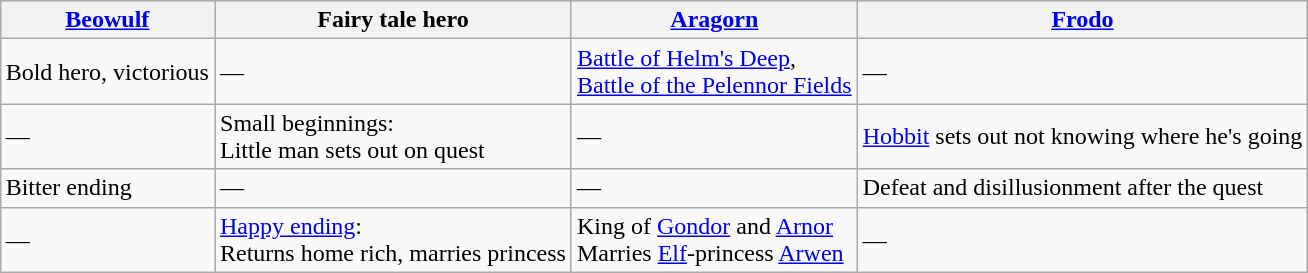<table style="margin-left: auto; margin-right: auto; border: none;" class="wikitable">
<tr>
<th><a href='#'>Beowulf</a></th>
<th>Fairy tale hero</th>
<th><a href='#'>Aragorn</a></th>
<th><a href='#'>Frodo</a></th>
</tr>
<tr>
<td>Bold hero, victorious</td>
<td>—</td>
<td><a href='#'>Battle of Helm's Deep</a>,<br><a href='#'>Battle of the Pelennor Fields</a></td>
<td>—</td>
</tr>
<tr>
<td>—</td>
<td>Small beginnings:<br>Little man sets out on quest</td>
<td>—</td>
<td><a href='#'>Hobbit</a> sets out not knowing where he's going</td>
</tr>
<tr>
<td>Bitter ending</td>
<td>—</td>
<td>—</td>
<td>Defeat and disillusionment after the quest</td>
</tr>
<tr>
<td>—</td>
<td><a href='#'>Happy ending</a>:<br>Returns home rich, marries princess</td>
<td>King of <a href='#'>Gondor</a> and <a href='#'>Arnor</a><br>Marries <a href='#'>Elf</a>-princess <a href='#'>Arwen</a></td>
<td>—</td>
</tr>
</table>
